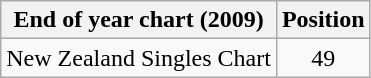<table class="wikitable sortable">
<tr>
<th>End of year chart (2009)</th>
<th>Position</th>
</tr>
<tr>
<td>New Zealand Singles Chart</td>
<td style="text-align:center;">49</td>
</tr>
</table>
